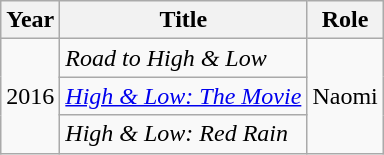<table class="wikitable">
<tr>
<th>Year</th>
<th>Title</th>
<th>Role</th>
</tr>
<tr>
<td rowspan="3">2016</td>
<td><em>Road to High & Low</em></td>
<td rowspan="3">Naomi</td>
</tr>
<tr>
<td><em><a href='#'>High & Low: The Movie</a></em></td>
</tr>
<tr>
<td><em>High & Low: Red Rain</em></td>
</tr>
</table>
